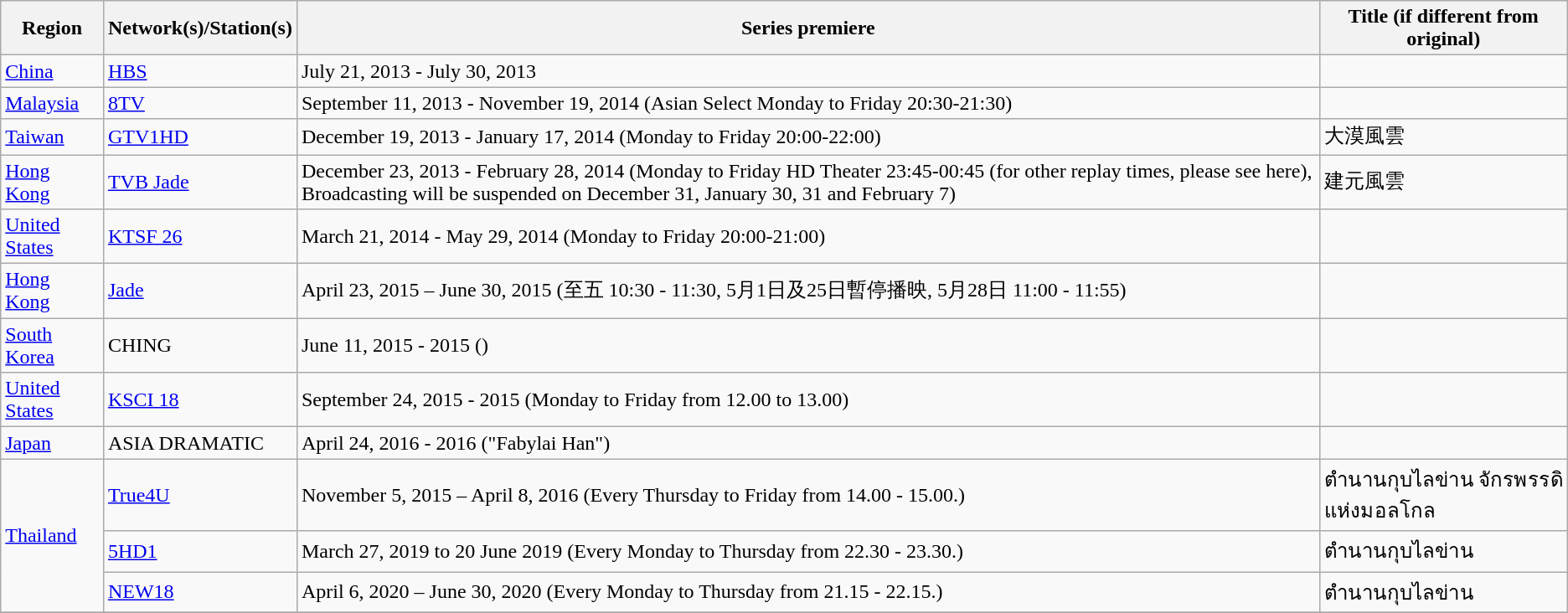<table class="sortable wikitable">
<tr>
<th>Region</th>
<th>Network(s)/Station(s)</th>
<th>Series premiere</th>
<th>Title (if different from original)</th>
</tr>
<tr>
<td><a href='#'>China</a></td>
<td><a href='#'>HBS</a></td>
<td>July 21, 2013 - July 30, 2013</td>
<td></td>
</tr>
<tr>
<td><a href='#'>Malaysia</a></td>
<td><a href='#'>8TV</a></td>
<td>September 11, 2013 - November 19, 2014 (Asian Select Monday to Friday 20:30-21:30)</td>
<td></td>
</tr>
<tr>
<td><a href='#'>Taiwan</a></td>
<td><a href='#'>GTV1HD</a></td>
<td>December 19, 2013 - January 17, 2014 (Monday to Friday 20:00-22:00)</td>
<td>大漠風雲</td>
</tr>
<tr>
<td><a href='#'>Hong Kong</a></td>
<td><a href='#'>TVB Jade</a></td>
<td>December 23, 2013 - February 28, 2014 (Monday to Friday HD Theater 23:45-00:45 (for other replay times, please see here), Broadcasting will be suspended on December 31, January 30, 31 and February 7)</td>
<td>建元風雲</td>
</tr>
<tr>
<td><a href='#'>United States</a></td>
<td><a href='#'>KTSF 26</a></td>
<td>March 21, 2014 - May 29, 2014 (Monday to Friday 20:00-21:00)</td>
<td></td>
</tr>
<tr>
<td><a href='#'>Hong Kong</a></td>
<td><a href='#'>Jade</a></td>
<td>April 23, 2015 – June 30, 2015 (至五 10:30 - 11:30, 5月1日及25日暫停播映, 5月28日 11:00 - 11:55)</td>
<td></td>
</tr>
<tr>
<td><a href='#'>South Korea</a></td>
<td>CHING</td>
<td>June 11, 2015 - 2015 ()</td>
<td></td>
</tr>
<tr>
<td><a href='#'>United States</a></td>
<td><a href='#'>KSCI 18</a></td>
<td>September 24, 2015 - 2015 (Monday to Friday from 12.00 to 13.00)</td>
<td></td>
</tr>
<tr>
<td><a href='#'>Japan</a></td>
<td>ASIA DRAMATIC</td>
<td>April 24, 2016 - 2016 ("Fabylai Han")</td>
<td></td>
</tr>
<tr>
<td rowspan="3"><a href='#'>Thailand</a></td>
<td><a href='#'>True4U</a></td>
<td>November 5, 2015 – April 8, 2016 (Every Thursday to Friday from 14.00 - 15.00.)</td>
<td>ตำนานกุบไลข่าน จักรพรรดิแห่งมอลโกล</td>
</tr>
<tr>
<td><a href='#'>5HD1</a></td>
<td>March 27, 2019 to 20 June 2019 (Every Monday to Thursday from 22.30 - 23.30.)</td>
<td>ตำนานกุบไลข่าน</td>
</tr>
<tr>
<td><a href='#'>NEW18</a></td>
<td>April 6, 2020 – June 30, 2020 (Every Monday to Thursday from 21.15 - 22.15.)</td>
<td>ตำนานกุบไลข่าน</td>
</tr>
<tr>
</tr>
</table>
